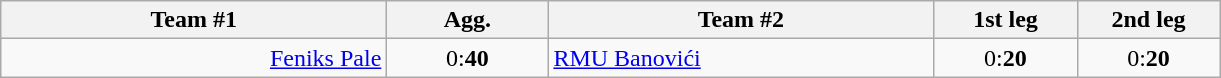<table class=wikitable style="text-align:center">
<tr>
<th width=250>Team #1</th>
<th width=100>Agg.</th>
<th width=250>Team #2</th>
<th width=88>1st leg</th>
<th width=88>2nd leg</th>
</tr>
<tr>
<td align=right> <a href='#'>Feniks Pale</a></td>
<td>0:<strong>40</strong></td>
<td align=left> <a href='#'>RMU Banovići</a></td>
<td>0:<strong>20</strong></td>
<td>0:<strong>20</strong></td>
</tr>
</table>
